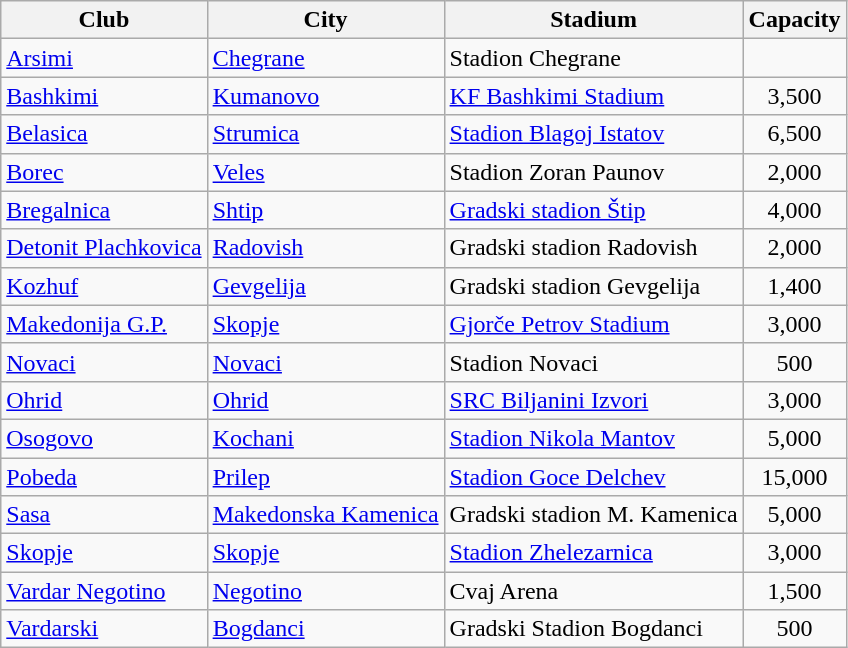<table class="wikitable sortable">
<tr>
<th>Club</th>
<th>City</th>
<th>Stadium</th>
<th>Capacity</th>
</tr>
<tr>
<td><a href='#'>Arsimi</a></td>
<td><a href='#'>Chegrane</a></td>
<td>Stadion Chegrane</td>
<td align=center></td>
</tr>
<tr>
<td><a href='#'>Bashkimi</a></td>
<td><a href='#'>Kumanovo</a></td>
<td><a href='#'>KF Bashkimi Stadium</a></td>
<td align=center>3,500</td>
</tr>
<tr>
<td><a href='#'>Belasica</a></td>
<td><a href='#'>Strumica</a></td>
<td><a href='#'>Stadion Blagoj Istatov</a></td>
<td align=center>6,500</td>
</tr>
<tr>
<td><a href='#'>Borec</a></td>
<td><a href='#'>Veles</a></td>
<td>Stadion Zoran Paunov</td>
<td align=center>2,000</td>
</tr>
<tr>
<td><a href='#'>Bregalnica</a></td>
<td><a href='#'>Shtip</a></td>
<td><a href='#'>Gradski stadion Štip</a></td>
<td align=center>4,000</td>
</tr>
<tr>
<td><a href='#'>Detonit Plachkovica</a></td>
<td><a href='#'>Radovish</a></td>
<td>Gradski stadion Radovish</td>
<td align=center>2,000</td>
</tr>
<tr>
<td><a href='#'>Kozhuf</a></td>
<td><a href='#'>Gevgelija</a></td>
<td>Gradski stadion Gevgelija</td>
<td align=center>1,400</td>
</tr>
<tr>
<td><a href='#'>Makedonija G.P.</a></td>
<td><a href='#'>Skopje</a></td>
<td><a href='#'>Gjorče Petrov Stadium</a></td>
<td align=center>3,000</td>
</tr>
<tr>
<td><a href='#'>Novaci</a></td>
<td><a href='#'>Novaci</a></td>
<td>Stadion Novaci</td>
<td align=center>500</td>
</tr>
<tr>
<td><a href='#'>Ohrid</a></td>
<td><a href='#'>Ohrid</a></td>
<td><a href='#'>SRC Biljanini Izvori</a></td>
<td align=center>3,000</td>
</tr>
<tr>
<td><a href='#'>Osogovo</a></td>
<td><a href='#'>Kochani</a></td>
<td><a href='#'>Stadion Nikola Mantov</a></td>
<td align=center>5,000</td>
</tr>
<tr>
<td><a href='#'>Pobeda</a></td>
<td><a href='#'>Prilep</a></td>
<td><a href='#'>Stadion Goce Delchev</a></td>
<td align=center>15,000</td>
</tr>
<tr>
<td><a href='#'>Sasa</a></td>
<td><a href='#'>Makedonska Kamenica</a></td>
<td>Gradski stadion M. Kamenica</td>
<td align=center>5,000</td>
</tr>
<tr>
<td><a href='#'>Skopje</a></td>
<td><a href='#'>Skopje</a></td>
<td><a href='#'>Stadion Zhelezarnica</a></td>
<td align=center>3,000</td>
</tr>
<tr>
<td><a href='#'>Vardar Negotino</a></td>
<td><a href='#'>Negotino</a></td>
<td>Cvaj Arena</td>
<td align=center>1,500</td>
</tr>
<tr>
<td><a href='#'>Vardarski</a></td>
<td><a href='#'>Bogdanci</a></td>
<td>Gradski Stadion Bogdanci</td>
<td align=center>500</td>
</tr>
</table>
